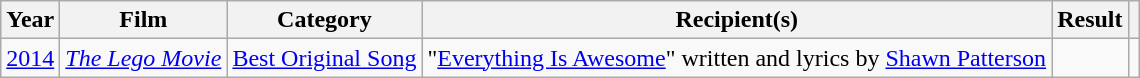<table class="wikitable sortable plainrowheaders">
<tr>
<th>Year</th>
<th>Film</th>
<th>Category</th>
<th>Recipient(s)</th>
<th>Result</th>
<th></th>
</tr>
<tr>
<td><a href='#'>2014</a></td>
<td><em><a href='#'>The Lego Movie</a></em></td>
<td><a href='#'>Best Original Song</a></td>
<td>"<a href='#'>Everything Is Awesome</a>" written and lyrics by <a href='#'>Shawn Patterson</a></td>
<td></td>
<td style="text-align:center;"></td>
</tr>
</table>
